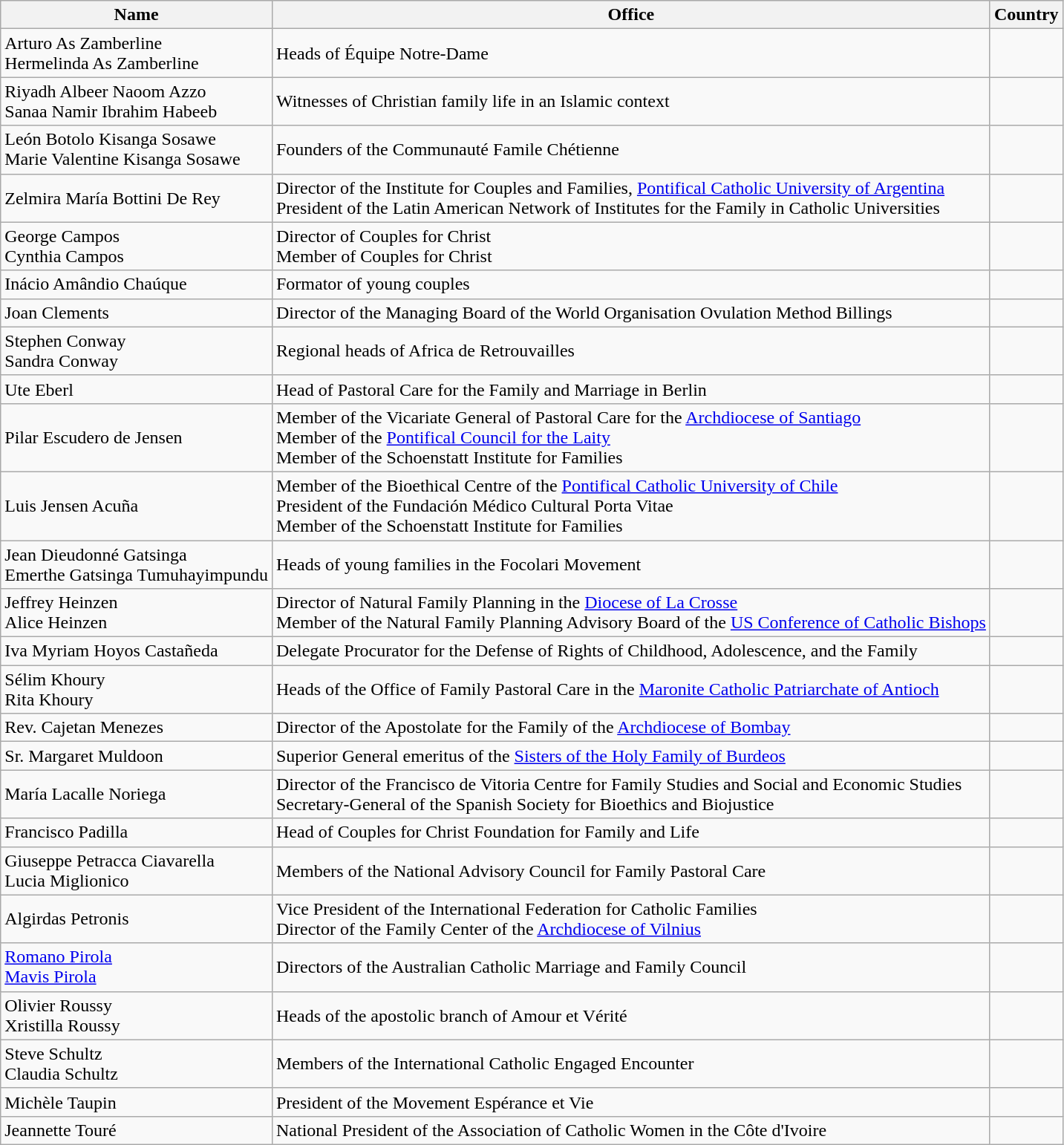<table class="wikitable">
<tr>
<th>Name</th>
<th>Office</th>
<th>Country</th>
</tr>
<tr>
<td>Arturo As Zamberline<br>Hermelinda As Zamberline</td>
<td>Heads of Équipe Notre-Dame</td>
<td></td>
</tr>
<tr>
<td>Riyadh Albeer Naoom Azzo<br>Sanaa Namir Ibrahim Habeeb</td>
<td>Witnesses of Christian family life in an Islamic context</td>
<td></td>
</tr>
<tr>
<td>León Botolo Kisanga Sosawe<br>Marie Valentine Kisanga Sosawe</td>
<td>Founders of the Communauté Famile Chétienne</td>
<td></td>
</tr>
<tr>
<td>Zelmira María Bottini De Rey</td>
<td>Director of the Institute for Couples and Families, <a href='#'>Pontifical Catholic University of Argentina</a><br>President of the Latin American Network of Institutes for the Family in Catholic Universities</td>
<td></td>
</tr>
<tr>
<td>George Campos<br>Cynthia Campos</td>
<td>Director of Couples for Christ<br>Member of Couples for Christ</td>
<td></td>
</tr>
<tr>
<td>Inácio Amândio Chaúque</td>
<td>Formator of young couples</td>
<td></td>
</tr>
<tr>
<td>Joan Clements</td>
<td>Director of the Managing Board of the World Organisation Ovulation Method Billings</td>
<td></td>
</tr>
<tr>
<td>Stephen Conway<br>Sandra Conway</td>
<td>Regional heads of Africa de Retrouvailles</td>
<td></td>
</tr>
<tr>
<td>Ute Eberl</td>
<td>Head of Pastoral Care for the Family and Marriage in Berlin</td>
<td></td>
</tr>
<tr>
<td>Pilar Escudero de Jensen</td>
<td>Member of the Vicariate General of Pastoral Care for the <a href='#'>Archdiocese of Santiago</a><br>Member of the <a href='#'>Pontifical Council for the Laity</a><br>Member of the Schoenstatt Institute for Families</td>
<td></td>
</tr>
<tr>
<td>Luis Jensen Acuña</td>
<td>Member of the Bioethical Centre of the <a href='#'>Pontifical Catholic University of Chile</a><br>President of the Fundación Médico Cultural Porta Vitae<br>Member of the Schoenstatt Institute for Families</td>
<td></td>
</tr>
<tr>
<td>Jean Dieudonné Gatsinga<br>Emerthe Gatsinga Tumuhayimpundu</td>
<td>Heads of young families in the Focolari Movement</td>
<td></td>
</tr>
<tr>
<td>Jeffrey Heinzen<br>Alice Heinzen</td>
<td>Director of Natural Family Planning in the <a href='#'>Diocese of La Crosse</a><br>Member of the Natural Family Planning Advisory Board of the <a href='#'>US Conference of Catholic Bishops</a></td>
<td></td>
</tr>
<tr>
<td>Iva Myriam Hoyos Castañeda</td>
<td>Delegate Procurator for the Defense of Rights of Childhood, Adolescence, and the Family</td>
<td></td>
</tr>
<tr>
<td>Sélim Khoury<br>Rita Khoury</td>
<td>Heads of the Office of Family Pastoral Care in the <a href='#'>Maronite Catholic Patriarchate of Antioch</a></td>
<td></td>
</tr>
<tr>
<td>Rev. Cajetan Menezes</td>
<td>Director of the Apostolate for the Family of the <a href='#'>Archdiocese of Bombay</a></td>
<td></td>
</tr>
<tr>
<td>Sr. Margaret Muldoon</td>
<td>Superior General emeritus of the <a href='#'>Sisters of the Holy Family of Burdeos</a></td>
<td></td>
</tr>
<tr>
<td>María Lacalle Noriega</td>
<td>Director of the Francisco de Vitoria Centre for Family Studies and Social and Economic Studies<br>Secretary-General of the Spanish Society for Bioethics and Biojustice</td>
<td></td>
</tr>
<tr>
<td>Francisco Padilla</td>
<td>Head of Couples for Christ Foundation for Family and Life</td>
<td></td>
</tr>
<tr>
<td>Giuseppe Petracca Ciavarella<br>Lucia Miglionico</td>
<td>Members of the National Advisory Council for Family Pastoral Care</td>
<td></td>
</tr>
<tr>
<td>Algirdas Petronis</td>
<td>Vice President of the International Federation for Catholic Families<br>Director of the Family Center of the <a href='#'>Archdiocese of Vilnius</a></td>
<td></td>
</tr>
<tr>
<td><a href='#'>Romano Pirola</a><br><a href='#'>Mavis Pirola</a></td>
<td>Directors of the Australian Catholic Marriage and Family Council</td>
<td></td>
</tr>
<tr>
<td>Olivier Roussy<br>Xristilla Roussy</td>
<td>Heads of the apostolic branch of Amour et Vérité</td>
<td></td>
</tr>
<tr>
<td>Steve Schultz<br>Claudia Schultz</td>
<td>Members of the International Catholic Engaged Encounter</td>
<td></td>
</tr>
<tr>
<td>Michèle Taupin</td>
<td>President of the Movement Espérance et Vie</td>
<td></td>
</tr>
<tr>
<td>Jeannette Touré</td>
<td>National President of the Association of Catholic Women in the Côte d'Ivoire</td>
<td></td>
</tr>
</table>
